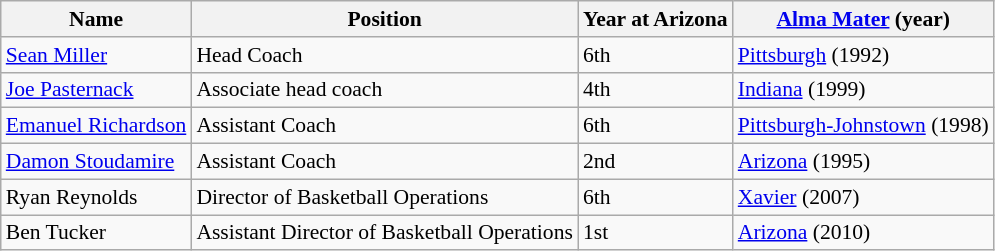<table class="wikitable" style="white-space:nowrap; font-size:90%;">
<tr>
<th>Name</th>
<th>Position</th>
<th>Year at Arizona</th>
<th><a href='#'>Alma Mater</a> (year)</th>
</tr>
<tr>
<td><a href='#'>Sean Miller</a></td>
<td>Head Coach</td>
<td>6th</td>
<td><a href='#'>Pittsburgh</a> (1992)</td>
</tr>
<tr>
<td><a href='#'>Joe Pasternack</a></td>
<td>Associate head coach</td>
<td>4th</td>
<td><a href='#'>Indiana</a> (1999)</td>
</tr>
<tr>
<td><a href='#'>Emanuel Richardson</a></td>
<td>Assistant Coach</td>
<td>6th</td>
<td><a href='#'>Pittsburgh-Johnstown</a> (1998)</td>
</tr>
<tr>
<td><a href='#'>Damon Stoudamire</a></td>
<td>Assistant Coach</td>
<td>2nd</td>
<td><a href='#'>Arizona</a> (1995)</td>
</tr>
<tr>
<td>Ryan Reynolds</td>
<td>Director of Basketball Operations</td>
<td>6th</td>
<td><a href='#'>Xavier</a> (2007)</td>
</tr>
<tr>
<td>Ben Tucker</td>
<td>Assistant Director of Basketball Operations</td>
<td>1st</td>
<td><a href='#'>Arizona</a> (2010)</td>
</tr>
</table>
